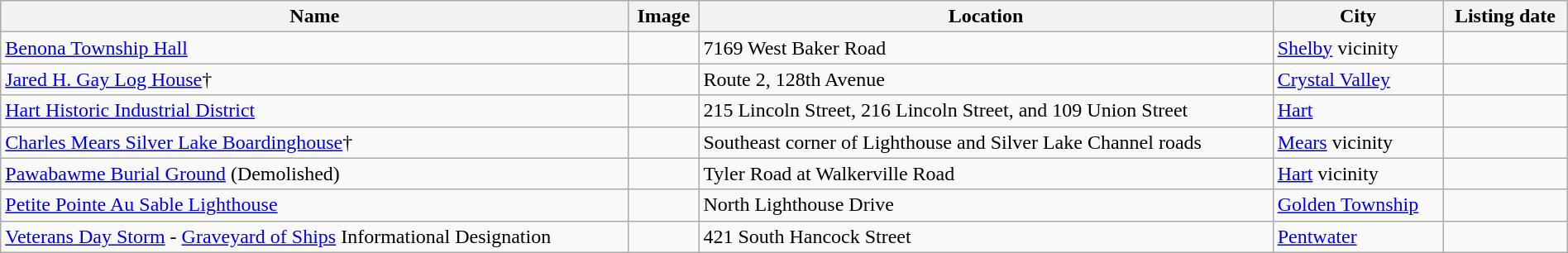<table class="wikitable sortable" style="width:100%">
<tr>
<th>Name</th>
<th>Image</th>
<th>Location</th>
<th>City</th>
<th>Listing date</th>
</tr>
<tr>
<td><a href='#'>Benona Township Hall</a></td>
<td></td>
<td>7169 West Baker Road</td>
<td><a href='#'>Shelby</a> vicinity</td>
<td></td>
</tr>
<tr>
<td><a href='#'>Jared H. Gay Log House</a>†</td>
<td></td>
<td>Route 2, 128th Avenue</td>
<td><a href='#'>Crystal Valley</a></td>
<td></td>
</tr>
<tr>
<td><a href='#'>Hart Historic Industrial District</a></td>
<td></td>
<td>215 Lincoln Street, 216 Lincoln Street, and 109 Union Street</td>
<td><a href='#'>Hart</a></td>
<td></td>
</tr>
<tr>
<td><a href='#'>Charles Mears Silver Lake Boardinghouse</a>†</td>
<td></td>
<td>Southeast corner of Lighthouse and Silver Lake Channel roads</td>
<td><a href='#'>Mears</a> vicinity</td>
<td></td>
</tr>
<tr>
<td><a href='#'>Pawabawme Burial Ground</a> (Demolished)</td>
<td></td>
<td>Tyler Road at Walkerville Road</td>
<td><a href='#'>Hart</a> vicinity</td>
<td></td>
</tr>
<tr>
<td><a href='#'>Petite Pointe Au Sable Lighthouse</a></td>
<td></td>
<td>North Lighthouse Drive</td>
<td><a href='#'>Golden Township</a></td>
<td></td>
</tr>
<tr>
<td><a href='#'>Veterans Day Storm</a> - <a href='#'>Graveyard of Ships</a> Informational Designation</td>
<td></td>
<td>421 South Hancock Street</td>
<td><a href='#'>Pentwater</a></td>
<td></td>
</tr>
</table>
